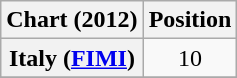<table class="wikitable sortable plainrowheaders">
<tr>
<th>Chart (2012)</th>
<th>Position</th>
</tr>
<tr>
<th scope="row">Italy (<a href='#'>FIMI</a>)</th>
<td style="text-align:center;">10</td>
</tr>
<tr>
</tr>
</table>
